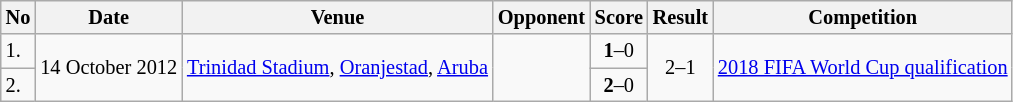<table class="wikitable" style="font-size:85%;">
<tr>
<th>No</th>
<th>Date</th>
<th>Venue</th>
<th>Opponent</th>
<th>Score</th>
<th>Result</th>
<th>Competition</th>
</tr>
<tr>
<td>1.</td>
<td rowspan="2">14 October 2012</td>
<td rowspan="2"><a href='#'>Trinidad Stadium</a>, <a href='#'>Oranjestad</a>, <a href='#'>Aruba</a></td>
<td rowspan="2"></td>
<td align=center><strong>1</strong>–0</td>
<td rowspan="2" style="text-align:center">2–1</td>
<td rowspan="2"><a href='#'>2018 FIFA World Cup qualification</a></td>
</tr>
<tr>
<td>2.</td>
<td align=center><strong>2</strong>–0</td>
</tr>
</table>
